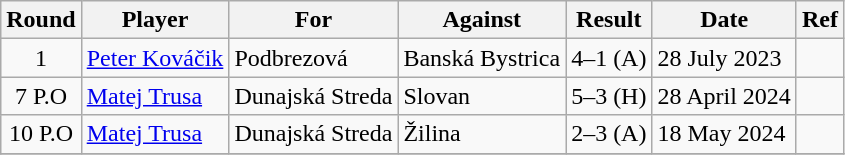<table class="wikitable">
<tr>
<th>Round</th>
<th>Player</th>
<th>For</th>
<th>Against</th>
<th style="text-align:center">Result</th>
<th>Date</th>
<th>Ref</th>
</tr>
<tr>
<td align="center">1</td>
<td> <a href='#'>Peter Kováčik</a></td>
<td>Podbrezová</td>
<td>Banská Bystrica</td>
<td>4–1 (A)</td>
<td>28 July 2023</td>
<td></td>
</tr>
<tr>
<td align="center">7 P.O</td>
<td> <a href='#'>Matej Trusa</a></td>
<td>Dunajská Streda</td>
<td>Slovan</td>
<td>5–3 (H)</td>
<td>28 April 2024</td>
<td></td>
</tr>
<tr>
<td align="center">10 P.O</td>
<td> <a href='#'>Matej Trusa</a></td>
<td>Dunajská Streda</td>
<td>Žilina</td>
<td>2–3 (A)</td>
<td>18 May 2024</td>
<td></td>
</tr>
<tr>
</tr>
</table>
